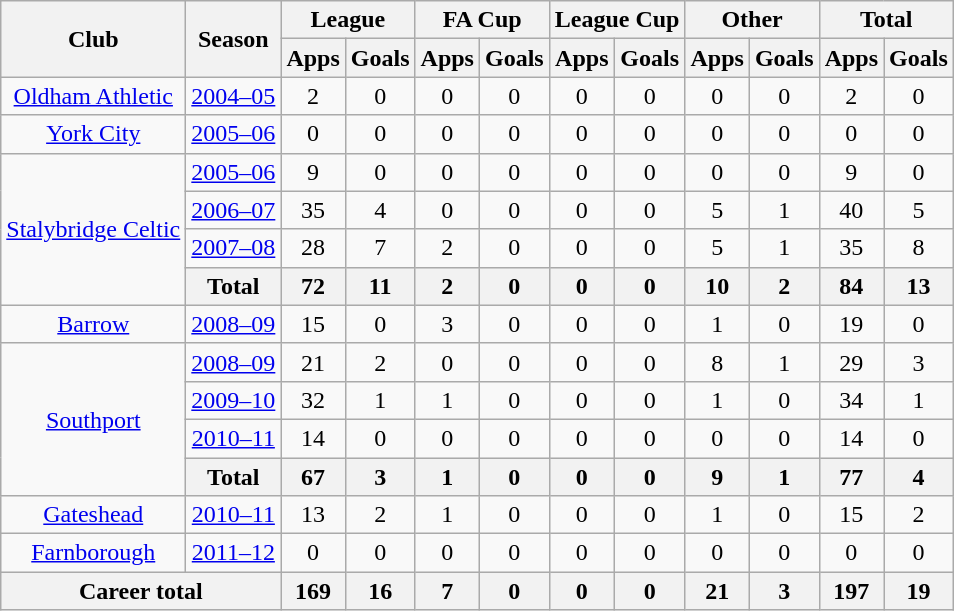<table class="wikitable" style="text-align: center;">
<tr>
<th rowspan="2">Club</th>
<th rowspan="2">Season</th>
<th colspan="2">League</th>
<th colspan="2">FA Cup</th>
<th colspan="2">League Cup</th>
<th colspan="2">Other</th>
<th colspan="2">Total</th>
</tr>
<tr>
<th>Apps</th>
<th>Goals</th>
<th>Apps</th>
<th>Goals</th>
<th>Apps</th>
<th>Goals</th>
<th>Apps</th>
<th>Goals</th>
<th>Apps</th>
<th>Goals</th>
</tr>
<tr>
<td><a href='#'>Oldham Athletic</a></td>
<td><a href='#'>2004–05</a></td>
<td>2</td>
<td>0</td>
<td>0</td>
<td>0</td>
<td>0</td>
<td>0</td>
<td>0</td>
<td>0</td>
<td>2</td>
<td>0</td>
</tr>
<tr>
<td><a href='#'>York City</a></td>
<td><a href='#'>2005–06</a></td>
<td>0</td>
<td>0</td>
<td>0</td>
<td>0</td>
<td>0</td>
<td>0</td>
<td>0</td>
<td>0</td>
<td>0</td>
<td>0</td>
</tr>
<tr>
<td rowspan="4"><a href='#'>Stalybridge Celtic</a></td>
<td><a href='#'>2005–06</a></td>
<td>9</td>
<td>0</td>
<td>0</td>
<td>0</td>
<td>0</td>
<td>0</td>
<td>0</td>
<td>0</td>
<td>9</td>
<td>0</td>
</tr>
<tr>
<td><a href='#'>2006–07</a></td>
<td>35</td>
<td>4</td>
<td>0</td>
<td>0</td>
<td>0</td>
<td>0</td>
<td>5</td>
<td>1</td>
<td>40</td>
<td>5</td>
</tr>
<tr>
<td><a href='#'>2007–08</a></td>
<td>28</td>
<td>7</td>
<td>2</td>
<td>0</td>
<td>0</td>
<td>0</td>
<td>5</td>
<td>1</td>
<td>35</td>
<td>8</td>
</tr>
<tr>
<th>Total</th>
<th>72</th>
<th>11</th>
<th>2</th>
<th>0</th>
<th>0</th>
<th>0</th>
<th>10</th>
<th>2</th>
<th>84</th>
<th>13</th>
</tr>
<tr>
<td><a href='#'>Barrow</a></td>
<td><a href='#'>2008–09</a></td>
<td>15</td>
<td>0</td>
<td>3</td>
<td>0</td>
<td>0</td>
<td>0</td>
<td>1</td>
<td>0</td>
<td>19</td>
<td>0</td>
</tr>
<tr>
<td rowspan="4"><a href='#'>Southport</a></td>
<td><a href='#'>2008–09</a></td>
<td>21</td>
<td>2</td>
<td>0</td>
<td>0</td>
<td>0</td>
<td>0</td>
<td>8</td>
<td>1</td>
<td>29</td>
<td>3</td>
</tr>
<tr>
<td><a href='#'>2009–10</a></td>
<td>32</td>
<td>1</td>
<td>1</td>
<td>0</td>
<td>0</td>
<td>0</td>
<td>1</td>
<td>0</td>
<td>34</td>
<td>1</td>
</tr>
<tr>
<td><a href='#'>2010–11</a></td>
<td>14</td>
<td>0</td>
<td>0</td>
<td>0</td>
<td>0</td>
<td>0</td>
<td>0</td>
<td>0</td>
<td>14</td>
<td>0</td>
</tr>
<tr>
<th>Total</th>
<th>67</th>
<th>3</th>
<th>1</th>
<th>0</th>
<th>0</th>
<th>0</th>
<th>9</th>
<th>1</th>
<th>77</th>
<th>4</th>
</tr>
<tr>
<td><a href='#'>Gateshead</a></td>
<td><a href='#'>2010–11</a></td>
<td>13</td>
<td>2</td>
<td>1</td>
<td>0</td>
<td>0</td>
<td>0</td>
<td>1</td>
<td>0</td>
<td>15</td>
<td>2</td>
</tr>
<tr>
<td rowspan="1"><a href='#'>Farnborough</a></td>
<td><a href='#'>2011–12</a></td>
<td>0</td>
<td>0</td>
<td>0</td>
<td>0</td>
<td>0</td>
<td>0</td>
<td>0</td>
<td>0</td>
<td>0</td>
<td>0</td>
</tr>
<tr>
<th colspan="2">Career total</th>
<th>169</th>
<th>16</th>
<th>7</th>
<th>0</th>
<th>0</th>
<th>0</th>
<th>21</th>
<th>3</th>
<th>197</th>
<th>19</th>
</tr>
</table>
